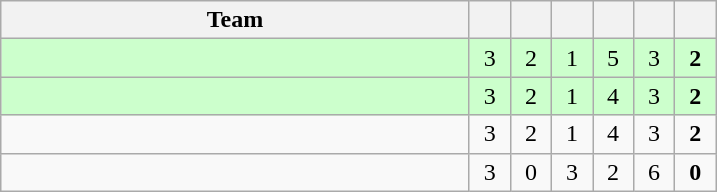<table class=wikitable style="text-align:center">
<tr>
<th width=305>Team</th>
<th width=20></th>
<th width=20></th>
<th width=20></th>
<th width=20></th>
<th width=20></th>
<th width=20></th>
</tr>
<tr bgcolor=ccffcc>
<td style="text-align:left"></td>
<td>3</td>
<td>2</td>
<td>1</td>
<td>5</td>
<td>3</td>
<td><strong>2</strong></td>
</tr>
<tr bgcolor=ccffcc>
<td style="text-align:left"></td>
<td>3</td>
<td>2</td>
<td>1</td>
<td>4</td>
<td>3</td>
<td><strong>2</strong></td>
</tr>
<tr>
<td style="text-align:left"></td>
<td>3</td>
<td>2</td>
<td>1</td>
<td>4</td>
<td>3</td>
<td><strong>2</strong></td>
</tr>
<tr>
<td style="text-align:left"></td>
<td>3</td>
<td>0</td>
<td>3</td>
<td>2</td>
<td>6</td>
<td><strong>0</strong></td>
</tr>
</table>
